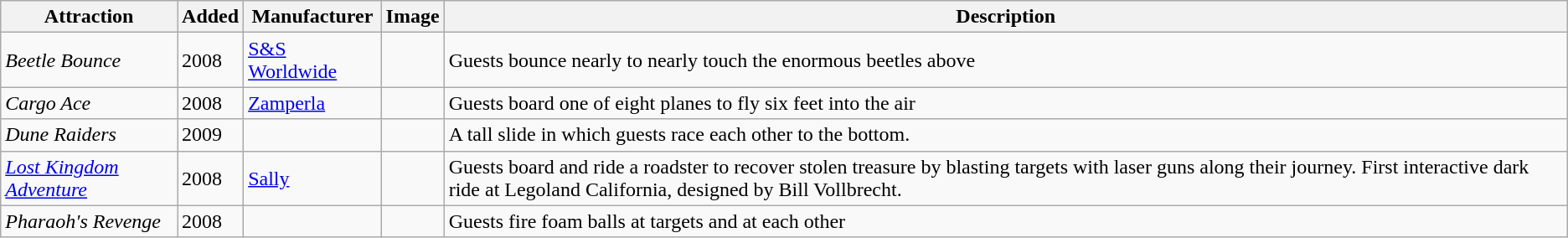<table class="wikitable sortable">
<tr>
<th scope="col">Attraction</th>
<th scope="col">Added</th>
<th scope="col">Manufacturer</th>
<th scope="col" class="unsortable">Image</th>
<th scope="col" class="unsortable">Description</th>
</tr>
<tr>
<td><em>Beetle Bounce</em></td>
<td>2008</td>
<td><a href='#'>S&S Worldwide</a></td>
<td style="text-align:center;"></td>
<td>Guests bounce nearly  to nearly touch the enormous beetles above</td>
</tr>
<tr>
<td><em>Cargo Ace</em></td>
<td>2008</td>
<td><a href='#'>Zamperla</a></td>
<td style="text-align:center;"></td>
<td>Guests board one of eight planes to fly six feet into the air</td>
</tr>
<tr>
<td><em>Dune Raiders</em></td>
<td>2009</td>
<td></td>
<td style="text-align:center;"></td>
<td>A tall slide in which guests race each other to the bottom.</td>
</tr>
<tr>
<td><em><a href='#'>Lost Kingdom Adventure</a></em></td>
<td>2008</td>
<td><a href='#'>Sally</a></td>
<td></td>
<td>Guests board and ride a roadster to recover stolen treasure by blasting targets with laser guns along their journey. First interactive dark ride at Legoland California, designed by Bill Vollbrecht.</td>
</tr>
<tr>
<td><em>Pharaoh's Revenge</em></td>
<td>2008</td>
<td></td>
<td></td>
<td>Guests fire foam balls at targets and at each other</td>
</tr>
</table>
